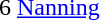<table cellspacing="0" cellpadding="0">
<tr>
<td><div>6 </div></td>
<td><a href='#'>Nanning</a></td>
</tr>
</table>
